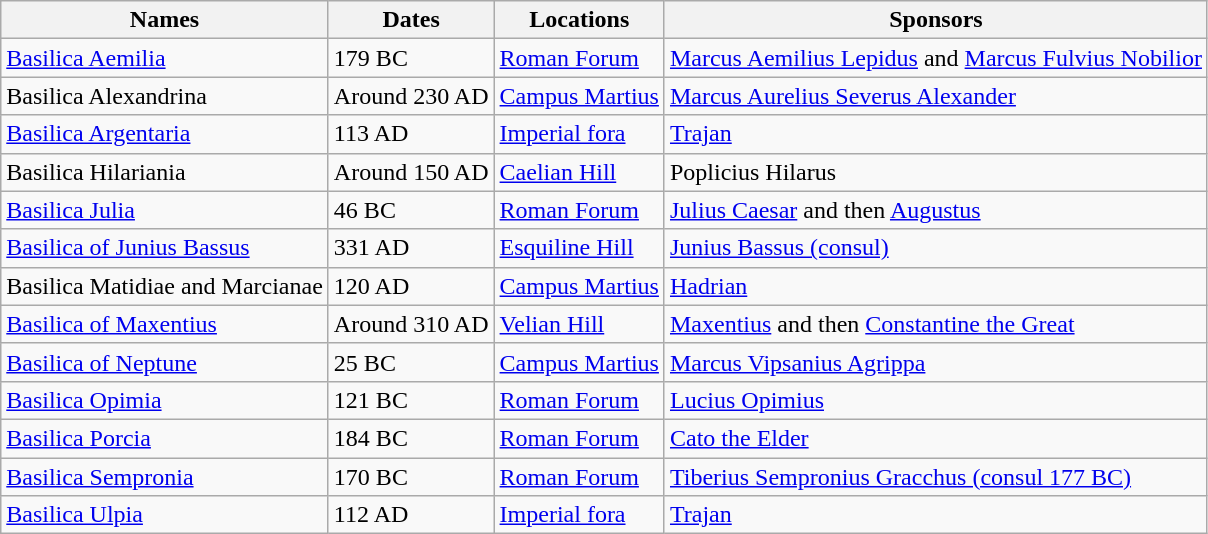<table class="wikitable">
<tr>
<th>Names</th>
<th>Dates</th>
<th>Locations</th>
<th>Sponsors</th>
</tr>
<tr>
<td><a href='#'>Basilica Aemilia</a></td>
<td>179 BC</td>
<td><a href='#'>Roman Forum</a></td>
<td><a href='#'>Marcus Aemilius Lepidus</a> and <a href='#'>Marcus Fulvius Nobilior</a></td>
</tr>
<tr>
<td>Basilica Alexandrina</td>
<td>Around 230 AD</td>
<td><a href='#'>Campus Martius</a></td>
<td><a href='#'>Marcus Aurelius Severus Alexander</a></td>
</tr>
<tr>
<td><a href='#'>Basilica Argentaria</a></td>
<td>113 AD</td>
<td><a href='#'>Imperial fora</a></td>
<td><a href='#'>Trajan</a></td>
</tr>
<tr>
<td>Basilica Hilariania</td>
<td>Around 150 AD</td>
<td><a href='#'>Caelian Hill</a></td>
<td>Poplicius Hilarus</td>
</tr>
<tr>
<td><a href='#'>Basilica Julia</a></td>
<td>46 BC</td>
<td><a href='#'>Roman Forum</a></td>
<td><a href='#'>Julius Caesar</a> and then <a href='#'>Augustus</a></td>
</tr>
<tr>
<td><a href='#'>Basilica of Junius Bassus</a></td>
<td>331 AD</td>
<td><a href='#'>Esquiline Hill</a></td>
<td><a href='#'>Junius Bassus (consul)</a></td>
</tr>
<tr>
<td>Basilica Matidiae and Marcianae</td>
<td>120 AD</td>
<td><a href='#'>Campus Martius</a></td>
<td><a href='#'>Hadrian</a></td>
</tr>
<tr>
<td><a href='#'>Basilica of Maxentius</a></td>
<td>Around 310 AD</td>
<td><a href='#'>Velian Hill</a></td>
<td><a href='#'>Maxentius</a> and then <a href='#'>Constantine the Great</a></td>
</tr>
<tr>
<td><a href='#'>Basilica of Neptune</a></td>
<td>25 BC</td>
<td><a href='#'>Campus Martius</a></td>
<td><a href='#'>Marcus Vipsanius Agrippa</a></td>
</tr>
<tr>
<td><a href='#'>Basilica Opimia</a></td>
<td>121 BC</td>
<td><a href='#'>Roman Forum</a></td>
<td><a href='#'>Lucius Opimius</a></td>
</tr>
<tr>
<td><a href='#'>Basilica Porcia</a></td>
<td>184 BC</td>
<td><a href='#'>Roman Forum</a></td>
<td><a href='#'>Cato the Elder</a></td>
</tr>
<tr>
<td><a href='#'>Basilica Sempronia</a></td>
<td>170 BC</td>
<td><a href='#'>Roman Forum</a></td>
<td><a href='#'>Tiberius Sempronius Gracchus (consul 177 BC)</a></td>
</tr>
<tr>
<td><a href='#'>Basilica Ulpia</a></td>
<td>112 AD</td>
<td><a href='#'>Imperial fora</a></td>
<td><a href='#'>Trajan</a></td>
</tr>
</table>
